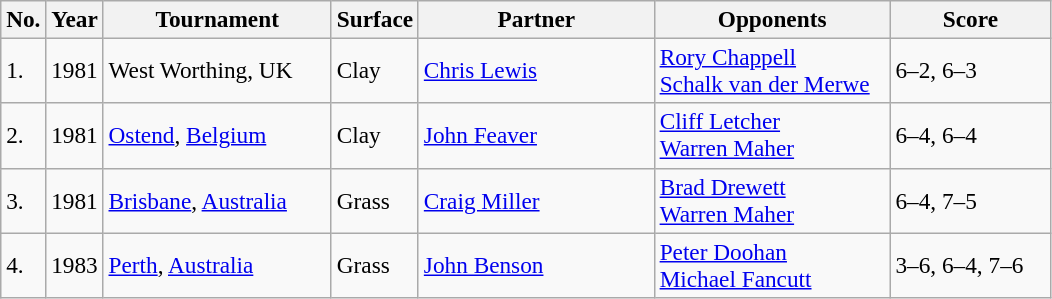<table class="sortable wikitable" style=font-size:97%>
<tr>
<th>No.</th>
<th>Year</th>
<th style="width:145px">Tournament</th>
<th style="width:50px">Surface</th>
<th style="width:150px">Partner</th>
<th style="width:150px">Opponents</th>
<th style="width:100px" class="unsortable">Score</th>
</tr>
<tr>
<td>1.</td>
<td>1981</td>
<td>West Worthing, UK</td>
<td>Clay</td>
<td> <a href='#'>Chris Lewis</a></td>
<td> <a href='#'>Rory Chappell</a><br> <a href='#'>Schalk van der Merwe</a></td>
<td>6–2, 6–3</td>
</tr>
<tr>
<td>2.</td>
<td>1981</td>
<td><a href='#'>Ostend</a>, <a href='#'>Belgium</a></td>
<td>Clay</td>
<td> <a href='#'>John Feaver</a></td>
<td> <a href='#'>Cliff Letcher</a><br> <a href='#'>Warren Maher</a></td>
<td>6–4, 6–4</td>
</tr>
<tr>
<td>3.</td>
<td>1981</td>
<td><a href='#'>Brisbane</a>, <a href='#'>Australia</a></td>
<td>Grass</td>
<td> <a href='#'>Craig Miller</a></td>
<td> <a href='#'>Brad Drewett</a><br> <a href='#'>Warren Maher</a></td>
<td>6–4, 7–5</td>
</tr>
<tr>
<td>4.</td>
<td>1983</td>
<td><a href='#'>Perth</a>, <a href='#'>Australia</a></td>
<td>Grass</td>
<td> <a href='#'>John Benson</a></td>
<td> <a href='#'>Peter Doohan</a><br> <a href='#'>Michael Fancutt</a></td>
<td>3–6, 6–4, 7–6</td>
</tr>
</table>
